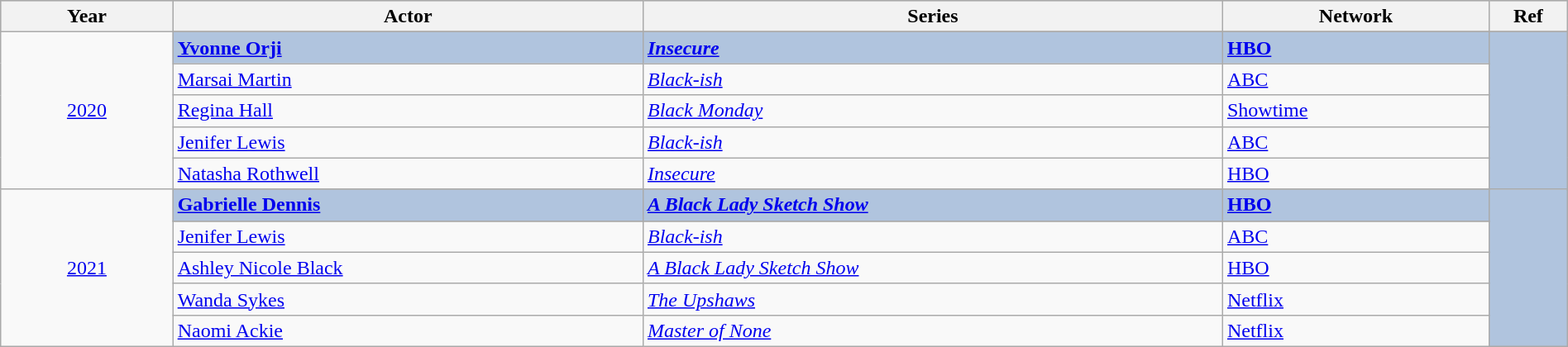<table class="wikitable" style="width:100%;">
<tr style="background:#bebebe;">
<th style="width:11%;">Year</th>
<th style="width:30%;">Actor</th>
<th style="width:37%;">Series</th>
<th style="width:17%;">Network</th>
<th style="width:5%;">Ref</th>
</tr>
<tr>
<td rowspan="6" align="center"><a href='#'>2020</a></td>
</tr>
<tr style="background:#B0C4DE">
<td><strong><a href='#'>Yvonne Orji</a></strong></td>
<td><strong><em><a href='#'>Insecure</a></em></strong></td>
<td><strong><a href='#'>HBO</a></strong></td>
<td rowspan="6" align="center"></td>
</tr>
<tr>
<td><a href='#'>Marsai Martin</a></td>
<td><em><a href='#'>Black-ish</a></em></td>
<td><a href='#'>ABC</a></td>
</tr>
<tr>
<td><a href='#'>Regina Hall</a></td>
<td><em><a href='#'>Black Monday</a></em></td>
<td><a href='#'>Showtime</a></td>
</tr>
<tr>
<td><a href='#'>Jenifer Lewis</a></td>
<td><em><a href='#'>Black-ish</a></em></td>
<td><a href='#'>ABC</a></td>
</tr>
<tr>
<td><a href='#'>Natasha Rothwell</a></td>
<td><em><a href='#'>Insecure</a></em></td>
<td><a href='#'>HBO</a></td>
</tr>
<tr>
<td rowspan="7" align="center"><a href='#'>2021</a></td>
</tr>
<tr style="background:#B0C4DE">
<td><strong><a href='#'>Gabrielle Dennis</a></strong></td>
<td><strong><em><a href='#'>A Black Lady Sketch Show</a></em></strong></td>
<td><strong><a href='#'>HBO</a></strong></td>
<td rowspan="6" align="center"></td>
</tr>
<tr>
</tr>
<tr>
<td><a href='#'>Jenifer Lewis</a></td>
<td><em><a href='#'>Black-ish</a></em></td>
<td><a href='#'>ABC</a></td>
</tr>
<tr>
<td><a href='#'>Ashley Nicole Black</a></td>
<td><em><a href='#'>A Black Lady Sketch Show</a></em></td>
<td><a href='#'>HBO</a></td>
</tr>
<tr>
<td><a href='#'>Wanda Sykes</a></td>
<td><em><a href='#'>The Upshaws</a></em></td>
<td><a href='#'>Netflix</a></td>
</tr>
<tr>
<td><a href='#'>Naomi Ackie</a></td>
<td><em><a href='#'>Master of None</a></em></td>
<td><a href='#'>Netflix</a></td>
</tr>
</table>
